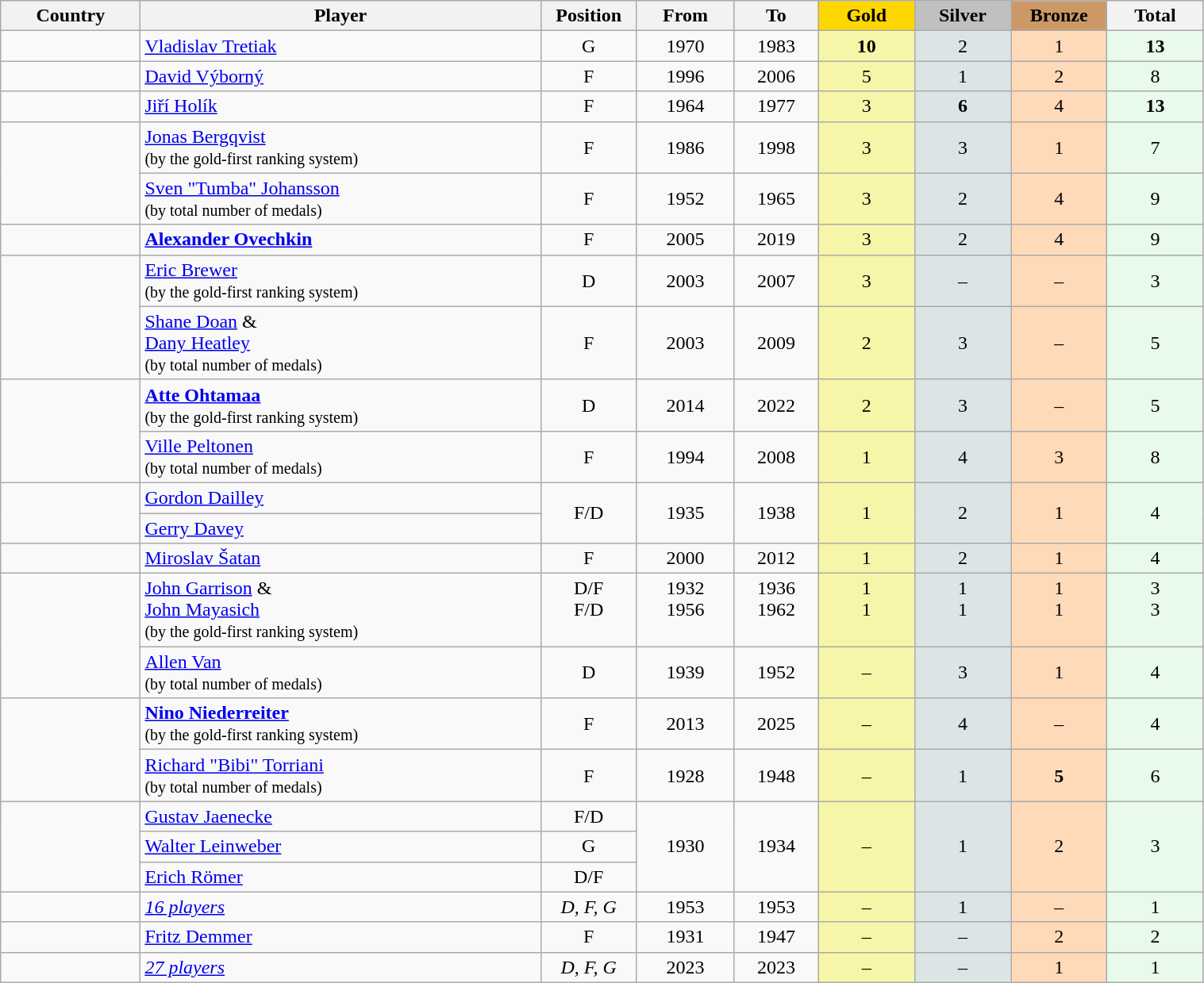<table class="wikitable plainrowheaders" width=80% style="text-align:center;">
<tr style="background-color:#EDEDED;">
<th class="hintergrundfarbe5">Country</th>
<th class="hintergrundfarbe5">Player</th>
<th class="hintergrundfarbe6" style="width:8%">Position</th>
<th class="hintergrundfarbe5">From</th>
<th class="hintergrundfarbe5">To</th>
<th style="background:    gold; width:8%">Gold</th>
<th style="background:  silver; width:8%">Silver</th>
<th style="background: #CC9966; width:8%">Bronze</th>
<th class="hintergrundfarbe5" style="width:8%">Total</th>
</tr>
<tr>
<td align="left"></td>
<td align="left"><a href='#'>Vladislav Tretiak</a></td>
<td>G</td>
<td>1970</td>
<td>1983</td>
<td bgcolor="#F7F6A8"><strong>10</strong></td>
<td bgcolor="#DCE5E5">2</td>
<td bgcolor="#FFDAB9">1</td>
<td bgcolor="#E7FAEC"><strong>13</strong></td>
</tr>
<tr align="center">
<td align="left"></td>
<td align="left"><a href='#'>David Výborný</a></td>
<td>F</td>
<td>1996</td>
<td>2006</td>
<td bgcolor="#F7F6A8">5</td>
<td bgcolor="#DCE5E5">1</td>
<td bgcolor="#FFDAB9">2</td>
<td bgcolor="#E7FAEC">8</td>
</tr>
<tr align="center">
<td align="left"></td>
<td align="left"><a href='#'>Jiří Holík</a></td>
<td>F</td>
<td>1964</td>
<td>1977</td>
<td bgcolor="#F7F6A8">3</td>
<td bgcolor="#DCE5E5"><strong>6</strong></td>
<td bgcolor="#FFDAB9">4</td>
<td bgcolor="#E7FAEC"><strong>13</strong></td>
</tr>
<tr align="center">
<td rowspan=2 align="left"></td>
<td align="left"><a href='#'>Jonas Bergqvist</a><br><small>(by the gold-first ranking system)</small></td>
<td>F</td>
<td>1986</td>
<td>1998</td>
<td bgcolor="#F7F6A8">3</td>
<td bgcolor="#DCE5E5">3</td>
<td bgcolor="#FFDAB9">1</td>
<td bgcolor="#E7FAEC">7</td>
</tr>
<tr align="center">
<td align="left"><a href='#'>Sven "Tumba" Johansson</a><br><small>(by total number of medals)</small></td>
<td>F</td>
<td>1952</td>
<td>1965</td>
<td bgcolor="#F7F6A8">3</td>
<td bgcolor="#DCE5E5">2</td>
<td bgcolor="#FFDAB9">4</td>
<td bgcolor="#E7FAEC">9</td>
</tr>
<tr align="center">
<td align="left"></td>
<td align="left"><strong><a href='#'>Alexander Ovechkin</a></strong></td>
<td>F</td>
<td>2005</td>
<td>2019</td>
<td bgcolor="#F7F6A8">3</td>
<td bgcolor="#DCE5E5">2</td>
<td bgcolor="#FFDAB9">4</td>
<td bgcolor="#E7FAEC">9</td>
</tr>
<tr align="center">
<td rowspan=2 align="left"></td>
<td align="left"><a href='#'>Eric Brewer</a><br><small>(by the gold-first ranking system)</small></td>
<td>D</td>
<td>2003</td>
<td>2007</td>
<td bgcolor="#F7F6A8">3</td>
<td bgcolor="#DCE5E5">–</td>
<td bgcolor="#FFDAB9">–</td>
<td bgcolor="#E7FAEC">3</td>
</tr>
<tr align="center">
<td align="left"><a href='#'>Shane Doan</a> &<br><a href='#'>Dany Heatley</a><br><small>(by total number of medals)</small></td>
<td>F</td>
<td align="center">2003</td>
<td align="center">2009</td>
<td bgcolor="#F7F6A8" align="center">2</td>
<td bgcolor="#DCE5E5" align="center">3</td>
<td bgcolor="#FFDAB9" align="center">–</td>
<td bgcolor="#E7FAEC" align="center">5</td>
</tr>
<tr align="center">
<td rowspan=2 align="left"></td>
<td align="left"><strong><a href='#'>Atte Ohtamaa</a></strong><br><small>(by the gold-first ranking system)</small></td>
<td>D</td>
<td>2014</td>
<td>2022</td>
<td bgcolor="#F7F6A8">2</td>
<td bgcolor="#DCE5E5">3</td>
<td bgcolor="#FFDAB9">–</td>
<td bgcolor="#E7FAEC">5</td>
</tr>
<tr align="center">
<td align="left"><a href='#'>Ville Peltonen</a><br><small>(by total number of medals)</small></td>
<td>F</td>
<td>1994</td>
<td>2008</td>
<td bgcolor="#F7F6A8">1</td>
<td bgcolor="#DCE5E5">4</td>
<td bgcolor="#FFDAB9">3</td>
<td bgcolor="#E7FAEC">8</td>
</tr>
<tr align="center">
<td rowspan=2 align="left"></td>
<td align="left"><a href='#'>Gordon Dailley</a></td>
<td rowspan=2>F/D</td>
<td rowspan=2>1935</td>
<td rowspan=2>1938</td>
<td bgcolor="#F7F6A8" rowspan=2>1</td>
<td bgcolor="#DCE5E5" rowspan=2>2</td>
<td bgcolor="#FFDAB9" rowspan=2>1</td>
<td bgcolor="#E7FAEC" rowspan=2>4</td>
</tr>
<tr align="center">
<td align="left"><a href='#'>Gerry Davey</a></td>
</tr>
<tr align="center">
<td align="left"></td>
<td align="left"><a href='#'>Miroslav Šatan</a></td>
<td>F</td>
<td>2000</td>
<td>2012</td>
<td bgcolor="#F7F6A8">1</td>
<td bgcolor="#DCE5E5">2</td>
<td bgcolor="#FFDAB9">1</td>
<td bgcolor="#E7FAEC">4</td>
</tr>
<tr align="center">
<td rowspan=2 align="left"></td>
<td align="left" valign="top"><a href='#'>John Garrison</a> &<br><a href='#'>John Mayasich</a><br><small>(by the gold-first ranking system)</small></td>
<td align="center" valign="top">D/F<br>F/D<br><br></td>
<td align="center" valign="top">1932<br>1956<br><br></td>
<td align="center" valign="top">1936<br>1962<br><br></td>
<td bgcolor="#F7F6A8" align="center" valign="top">1<br>1<br><br></td>
<td bgcolor="#DCE5E5" align="center" valign="top">1<br>1<br><br></td>
<td bgcolor="#FFDAB9" align="center" valign="top">1<br>1<br><br></td>
<td bgcolor="#E7FAEC" align="center" valign="top">3<br>3<br><br></td>
</tr>
<tr align="center">
<td align="left"><a href='#'>Allen Van</a><br><small>(by total number of medals)</small></td>
<td>D</td>
<td>1939</td>
<td>1952</td>
<td bgcolor="#F7F6A8">–</td>
<td bgcolor="#DCE5E5">3</td>
<td bgcolor="#FFDAB9">1</td>
<td bgcolor="#E7FAEC">4</td>
</tr>
<tr align="center">
<td rowspan=2 align="left"></td>
<td align="left"><strong><a href='#'>Nino Niederreiter</a></strong><br><small>(by the gold-first ranking system)</small></td>
<td align="center">F</td>
<td align="center">2013</td>
<td align="center">2025</td>
<td bgcolor="#F7F6A8" align="center">–</td>
<td bgcolor="#DCE5E5" align="center">4</td>
<td bgcolor="#FFDAB9" align="center">–</td>
<td bgcolor="#E7FAEC" align="center">4</td>
</tr>
<tr align="center">
<td align="left"><a href='#'>Richard "Bibi" Torriani</a><br><small>(by total number of medals)</small></td>
<td>F</td>
<td>1928</td>
<td>1948</td>
<td bgcolor="#F7F6A8">–</td>
<td bgcolor="#DCE5E5">1</td>
<td bgcolor="#FFDAB9"><strong>5</strong></td>
<td bgcolor="#E7FAEC">6</td>
</tr>
<tr align="center">
<td rowspan=3 align="left"></td>
<td align="left"><a href='#'>Gustav Jaenecke</a></td>
<td>F/D</td>
<td rowspan=3>1930</td>
<td rowspan=3>1934</td>
<td bgcolor="#F7F6A8" rowspan=3>–</td>
<td bgcolor="#DCE5E5" rowspan=3>1</td>
<td bgcolor="#FFDAB9" rowspan=3>2</td>
<td bgcolor="#E7FAEC" rowspan=3>3</td>
</tr>
<tr align="center">
<td align="left"><a href='#'>Walter Leinweber</a></td>
<td>G</td>
</tr>
<tr align="center">
<td align="left"><a href='#'>Erich Römer</a></td>
<td>D/F</td>
</tr>
<tr align="center">
<td align="left"></td>
<td align="left"><em><a href='#'>16 players</a></em></td>
<td><em>D, F, G</em></td>
<td>1953</td>
<td>1953</td>
<td bgcolor="#F7F6A8">–</td>
<td bgcolor="#DCE5E5">1</td>
<td bgcolor="#FFDAB9">–</td>
<td bgcolor="#E7FAEC">1</td>
</tr>
<tr align="center">
<td align="left"></td>
<td align="left"><a href='#'>Fritz Demmer</a></td>
<td>F</td>
<td>1931</td>
<td>1947</td>
<td bgcolor="#F7F6A8">–</td>
<td bgcolor="#DCE5E5">–</td>
<td bgcolor="#FFDAB9">2</td>
<td bgcolor="#E7FAEC">2</td>
</tr>
<tr align="center">
<td align="left"></td>
<td align="left"><em><a href='#'>27 players</a></em></td>
<td><em>D, F, G</em></td>
<td>2023</td>
<td>2023</td>
<td bgcolor="#F7F6A8">–</td>
<td bgcolor="#DCE5E5">–</td>
<td bgcolor="#FFDAB9">1</td>
<td bgcolor="#E7FAEC">1</td>
</tr>
</table>
